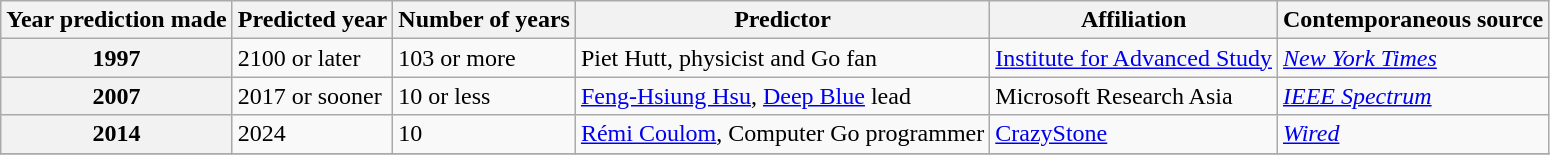<table class="wikitable">
<tr>
<th scope="col">Year prediction made</th>
<th scope="col">Predicted year</th>
<th scope="col">Number of years</th>
<th scope="col">Predictor</th>
<th scope="col">Affiliation</th>
<th scope="col">Contemporaneous source</th>
</tr>
<tr>
<th scope="row">1997</th>
<td>2100 or later</td>
<td>103 or more</td>
<td>Piet Hutt, physicist and Go fan</td>
<td><a href='#'>Institute for Advanced Study</a></td>
<td><em><a href='#'>New York Times</a></em></td>
</tr>
<tr>
<th scope="row">2007</th>
<td>2017 or sooner</td>
<td>10 or less</td>
<td><a href='#'>Feng-Hsiung Hsu</a>, <a href='#'>Deep Blue</a> lead</td>
<td>Microsoft Research Asia</td>
<td><em><a href='#'>IEEE Spectrum</a></em></td>
</tr>
<tr>
<th scope="row">2014</th>
<td>2024</td>
<td>10</td>
<td><a href='#'>Rémi Coulom</a>, Computer Go programmer</td>
<td><a href='#'>CrazyStone</a></td>
<td><a href='#'><em>Wired</em></a></td>
</tr>
<tr>
</tr>
</table>
